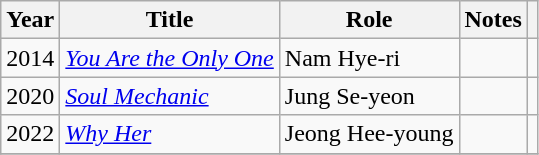<table class="wikitable sortable plainrowheaders">
<tr>
<th scope="col">Year</th>
<th scope="col">Title</th>
<th scope="col">Role</th>
<th scope="col">Notes</th>
<th scope="col" class="unsortable"></th>
</tr>
<tr>
<td>2014</td>
<td><em><a href='#'>You Are the Only One</a></em></td>
<td>Nam Hye-ri</td>
<td></td>
<td></td>
</tr>
<tr>
<td>2020</td>
<td><em><a href='#'>Soul Mechanic</a></em></td>
<td>Jung Se-yeon</td>
<td></td>
<td></td>
</tr>
<tr>
<td>2022</td>
<td><em><a href='#'>Why Her</a></em></td>
<td>Jeong Hee-young</td>
<td></td>
<td></td>
</tr>
<tr>
</tr>
</table>
